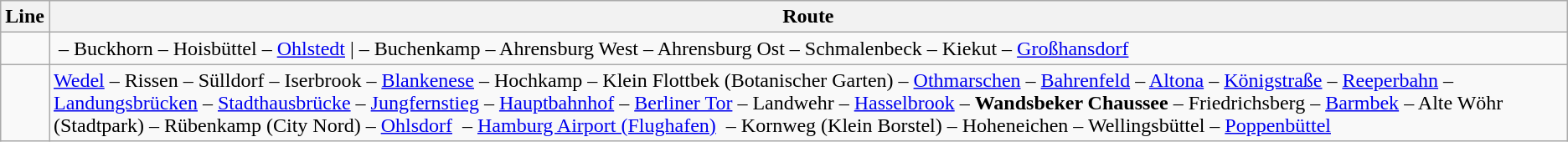<table class="wikitable">
<tr>
<th>Line</th>
<th>Route</th>
</tr>
<tr>
<td></td>
<td> – Buckhorn – Hoisbüttel – <a href='#'>Ohlstedt</a> | – Buchenkamp – Ahrensburg West – Ahrensburg Ost – Schmalenbeck – Kiekut – <a href='#'>Großhansdorf</a></td>
</tr>
<tr>
<td></td>
<td><a href='#'>Wedel</a> – Rissen – Sülldorf – Iserbrook – <a href='#'>Blankenese</a> – Hochkamp – Klein Flottbek (Botanischer Garten) – <a href='#'>Othmarschen</a> – <a href='#'>Bahrenfeld</a> – <a href='#'>Altona</a> – <a href='#'>Königstraße</a> – <a href='#'>Reeperbahn</a> – <a href='#'>Landungsbrücken</a> – <a href='#'>Stadthausbrücke</a> – <a href='#'>Jungfernstieg</a> – <a href='#'>Hauptbahnhof</a> – <a href='#'>Berliner Tor</a> – Landwehr – <a href='#'>Hasselbrook</a> – <strong>Wandsbeker Chaussee</strong> – Friedrichsberg – <a href='#'>Barmbek</a> – Alte Wöhr (Stadtpark) – Rübenkamp (City Nord) – <a href='#'>Ohlsdorf</a>  – <a href='#'>Hamburg Airport (Flughafen)</a>  – Kornweg (Klein Borstel) – Hoheneichen – Wellingsbüttel – <a href='#'>Poppenbüttel</a></td>
</tr>
</table>
